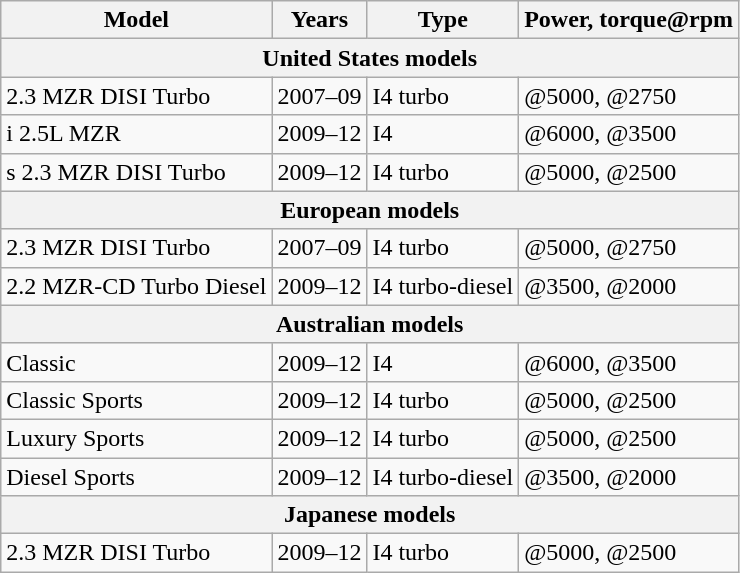<table class="wikitable">
<tr>
<th>Model</th>
<th>Years</th>
<th>Type</th>
<th>Power, torque@rpm</th>
</tr>
<tr>
<th colspan=4>United States models</th>
</tr>
<tr>
<td>2.3 MZR DISI Turbo</td>
<td>2007–09</td>
<td> I4 turbo</td>
<td>@5000, @2750</td>
</tr>
<tr>
<td>i 2.5L MZR</td>
<td>2009–12</td>
<td> I4</td>
<td>@6000, @3500</td>
</tr>
<tr>
<td>s 2.3 MZR DISI Turbo</td>
<td>2009–12</td>
<td> I4 turbo</td>
<td>@5000, @2500</td>
</tr>
<tr>
<th colspan=4>European models</th>
</tr>
<tr>
<td>2.3 MZR DISI Turbo</td>
<td>2007–09</td>
<td> I4 turbo</td>
<td>@5000, @2750</td>
</tr>
<tr>
<td>2.2 MZR-CD Turbo Diesel</td>
<td>2009–12</td>
<td> I4 turbo-diesel</td>
<td>@3500, @2000</td>
</tr>
<tr>
<th colspan=4>Australian models</th>
</tr>
<tr>
<td>Classic</td>
<td>2009–12</td>
<td> I4</td>
<td>@6000, @3500</td>
</tr>
<tr>
<td>Classic Sports</td>
<td>2009–12</td>
<td> I4 turbo</td>
<td>@5000, @2500</td>
</tr>
<tr>
<td>Luxury Sports</td>
<td>2009–12</td>
<td> I4 turbo</td>
<td>@5000, @2500</td>
</tr>
<tr>
<td>Diesel Sports</td>
<td>2009–12</td>
<td> I4 turbo-diesel</td>
<td>@3500, @2000</td>
</tr>
<tr>
<th colspan=4>Japanese models</th>
</tr>
<tr>
<td>2.3 MZR DISI Turbo</td>
<td>2009–12</td>
<td> I4 turbo</td>
<td>@5000, @2500</td>
</tr>
</table>
